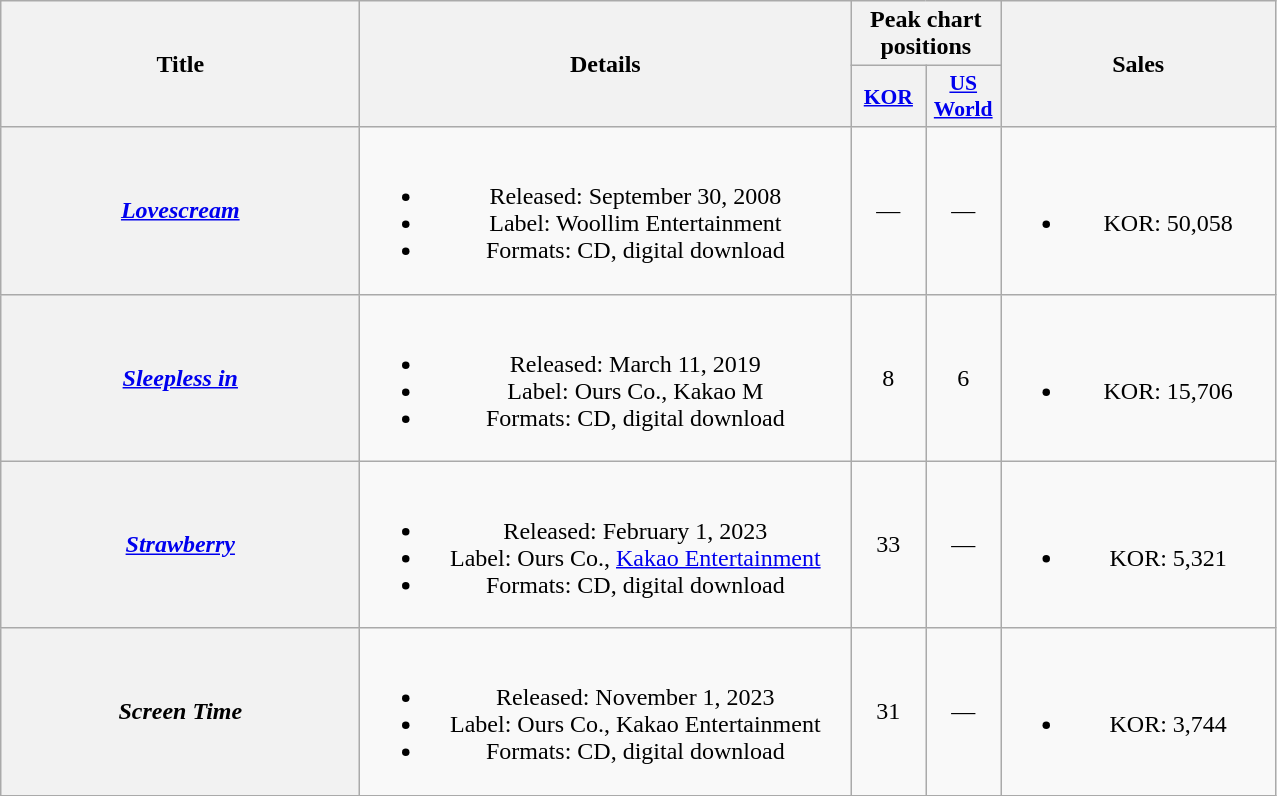<table class="wikitable plainrowheaders" style="text-align:center;">
<tr>
<th scope="col" rowspan="2" style="width:14.5em;">Title</th>
<th scope="col" rowspan="2" style="width:20em;">Details</th>
<th scope="col" colspan="2">Peak chart <br>positions</th>
<th scope="col" rowspan="2" style="width:11em;">Sales</th>
</tr>
<tr>
<th scope="col" style="width:3em;font-size:90%;"><a href='#'>KOR</a><br></th>
<th scope="col" style="width:3em;font-size:90%;"><a href='#'>US World</a><br></th>
</tr>
<tr>
<th scope="row"><em><a href='#'>Lovescream</a></em></th>
<td><br><ul><li>Released: September 30, 2008</li><li>Label: Woollim Entertainment</li><li>Formats: CD, digital download</li></ul></td>
<td>—</td>
<td>—</td>
<td><br><ul><li>KOR: 50,058</li></ul></td>
</tr>
<tr>
<th scope="row"><em><a href='#'>Sleepless in </a></em></th>
<td><br><ul><li>Released: March 11, 2019</li><li>Label: Ours Co., Kakao M</li><li>Formats: CD, digital download</li></ul></td>
<td>8</td>
<td>6</td>
<td><br><ul><li>KOR: 15,706</li></ul></td>
</tr>
<tr>
<th scope="row"><em><a href='#'>Strawberry</a></em></th>
<td><br><ul><li>Released: February 1, 2023</li><li>Label: Ours Co., <a href='#'>Kakao Entertainment</a></li><li>Formats: CD, digital download</li></ul></td>
<td>33</td>
<td>—</td>
<td><br><ul><li>KOR: 5,321</li></ul></td>
</tr>
<tr>
<th scope="row"><em>Screen Time</em></th>
<td><br><ul><li>Released: November 1, 2023</li><li>Label: Ours Co., Kakao Entertainment</li><li>Formats: CD, digital download</li></ul></td>
<td>31</td>
<td>—</td>
<td><br><ul><li>KOR: 3,744</li></ul></td>
</tr>
</table>
